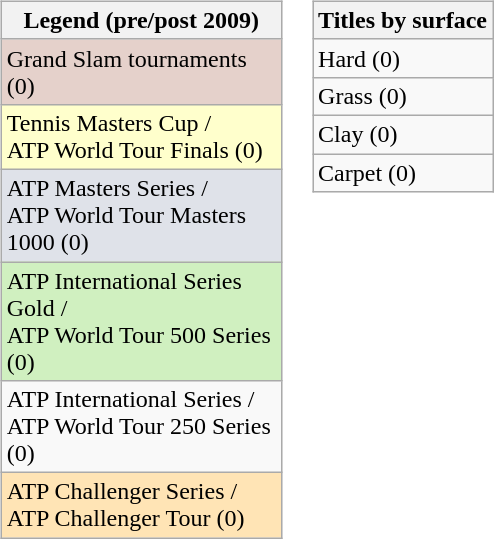<table width=33%>
<tr>
<td valign=top width=33% align=left><br><table class="wikitable">
<tr>
<th>Legend (pre/post 2009)</th>
</tr>
<tr bgcolor="#e5d1cb">
<td>Grand Slam tournaments (0)</td>
</tr>
<tr bgcolor="ffffcc">
<td>Tennis Masters Cup / <br> ATP World Tour Finals (0)</td>
</tr>
<tr bgcolor="#dfe2e9">
<td>ATP Masters Series / <br> ATP World Tour Masters 1000 (0)</td>
</tr>
<tr bgcolor="#d0f0c0">
<td>ATP International Series Gold / <br> ATP World Tour 500 Series (0)</td>
</tr>
<tr>
<td>ATP International Series / <br> ATP World Tour 250 Series (0)</td>
</tr>
<tr bgcolor="moccasin">
<td>ATP Challenger Series / <br> ATP Challenger Tour (0)</td>
</tr>
</table>
</td>
<td valign=top width=33% align=left><br><table class="wikitable">
<tr>
<th>Titles by surface</th>
</tr>
<tr>
<td>Hard (0)</td>
</tr>
<tr>
<td>Grass (0)</td>
</tr>
<tr>
<td>Clay (0)</td>
</tr>
<tr>
<td>Carpet (0)</td>
</tr>
</table>
</td>
</tr>
</table>
